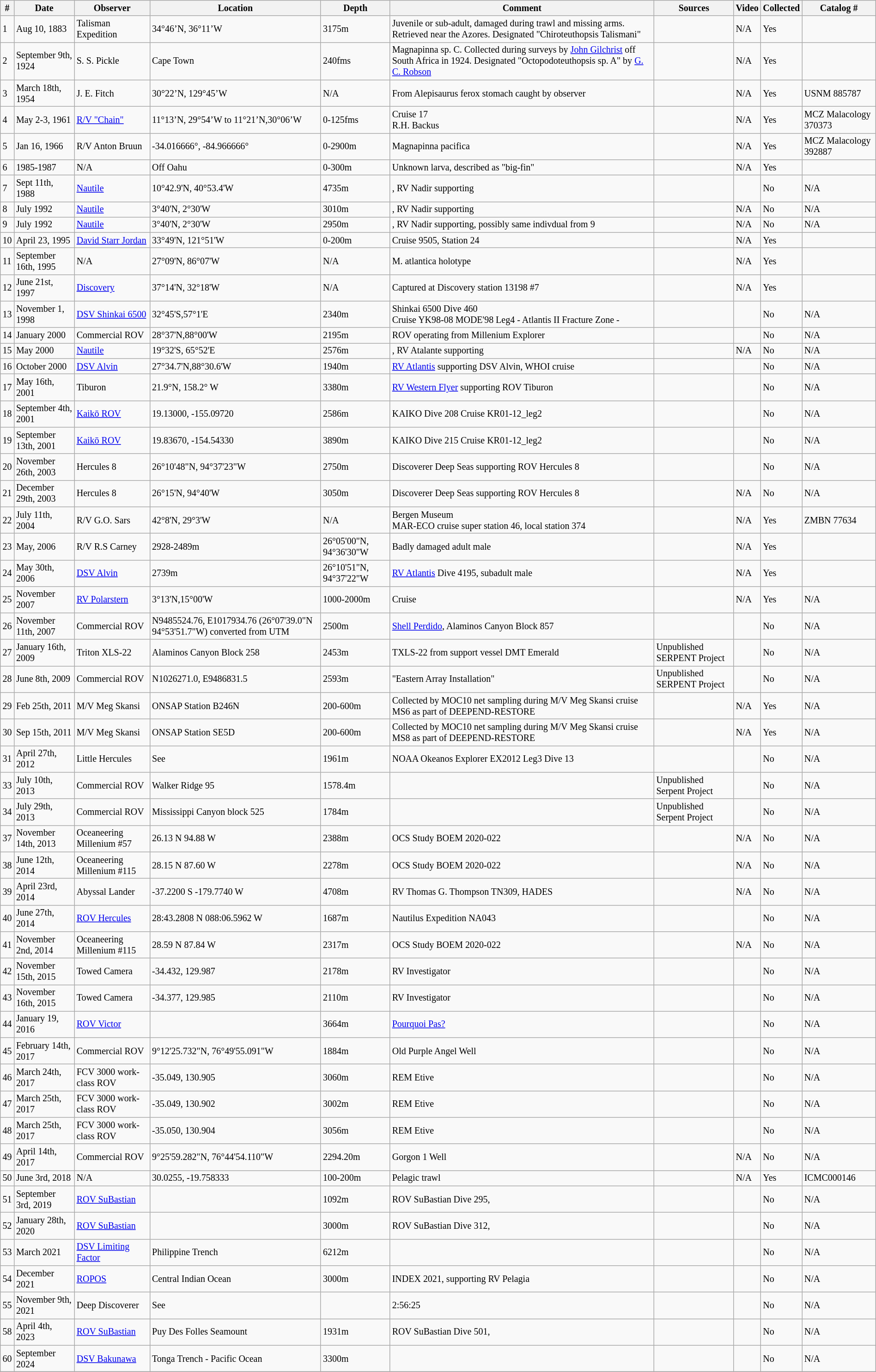<table class="wikitable" style="font-size: smaller; width: 100%; text-align: left;">
<tr>
<th>#</th>
<th>Date</th>
<th>Observer</th>
<th>Location</th>
<th>Depth</th>
<th>Comment</th>
<th>Sources</th>
<th>Video</th>
<th>Collected</th>
<th>Catalog #</th>
</tr>
<tr>
<td>1</td>
<td>Aug 10, 1883</td>
<td>Talisman Expedition</td>
<td>34°46’N, 36°11’W</td>
<td>3175m</td>
<td>Juvenile or sub-adult, damaged during trawl and missing arms. Retrieved near the Azores. Designated "Chiroteuthopsis Talismani"</td>
<td></td>
<td>N/A</td>
<td>Yes</td>
<td></td>
</tr>
<tr>
<td>2</td>
<td>September 9th, 1924</td>
<td>S. S. Pickle</td>
<td>Cape Town</td>
<td>240fms</td>
<td>Magnapinna sp. C. Collected during surveys by <a href='#'>John Gilchrist</a> off South Africa in 1924. Designated "Octopodoteuthopsis sp. A" by <a href='#'>G. C. Robson</a></td>
<td>  </td>
<td>N/A</td>
<td>Yes</td>
<td></td>
</tr>
<tr>
<td>3</td>
<td>March 18th, 1954</td>
<td>J. E. Fitch</td>
<td>30°22’N, 129°45’W</td>
<td>N/A</td>
<td>From Alepisaurus ferox stomach caught by observer</td>
<td></td>
<td>N/A</td>
<td>Yes</td>
<td>USNM 885787</td>
</tr>
<tr>
<td>4</td>
<td>May 2-3, 1961</td>
<td><a href='#'>R/V "Chain"</a></td>
<td>11°13’N, 29°54’W to 11°21’N,30°06’W</td>
<td>0-125fms</td>
<td>Cruise 17<br>R.H. Backus</td>
<td></td>
<td>N/A</td>
<td>Yes</td>
<td>MCZ Malacology 370373</td>
</tr>
<tr>
<td>5</td>
<td>Jan 16, 1966</td>
<td>R/V Anton Bruun</td>
<td>-34.016666°, -84.966666°</td>
<td>0-2900m</td>
<td>Magnapinna pacifica</td>
<td></td>
<td>N/A</td>
<td>Yes</td>
<td>MCZ Malacology 392887</td>
</tr>
<tr>
<td>6</td>
<td>1985-1987</td>
<td>N/A</td>
<td>Off Oahu</td>
<td>0-300m</td>
<td>Unknown larva, described as "big-fin"</td>
<td></td>
<td>N/A</td>
<td>Yes</td>
<td></td>
</tr>
<tr>
<td>7</td>
<td>Sept 11th, 1988</td>
<td><a href='#'>Nautile</a></td>
<td>10°42.9'N, 40°53.4'W</td>
<td>4735m</td>
<td>, RV Nadir supporting</td>
<td><br></td>
<td></td>
<td>No</td>
<td>N/A</td>
</tr>
<tr>
<td>8</td>
<td>July 1992</td>
<td><a href='#'>Nautile</a></td>
<td>3°40'N, 2°30'W</td>
<td>3010m</td>
<td>, RV Nadir supporting</td>
<td><br></td>
<td>N/A</td>
<td>No</td>
<td>N/A</td>
</tr>
<tr>
<td>9</td>
<td>July 1992</td>
<td><a href='#'>Nautile</a></td>
<td>3°40'N, 2°30'W</td>
<td>2950m</td>
<td>, RV Nadir supporting, possibly same indivdual from 9</td>
<td><br></td>
<td>N/A</td>
<td>No</td>
<td>N/A</td>
</tr>
<tr>
<td>10</td>
<td>April 23, 1995</td>
<td><a href='#'>David Starr Jordan</a></td>
<td>33°49'N, 121°51'W</td>
<td>0-200m</td>
<td>Cruise 9505, Station 24</td>
<td><br></td>
<td>N/A</td>
<td>Yes</td>
<td></td>
</tr>
<tr>
<td>11</td>
<td>September 16th, 1995</td>
<td>N/A</td>
<td>27°09'N, 86°07'W</td>
<td>N/A</td>
<td>M. atlantica holotype</td>
<td><br></td>
<td>N/A</td>
<td>Yes</td>
<td></td>
</tr>
<tr>
<td>12</td>
<td>June 21st, 1997</td>
<td><a href='#'>Discovery</a></td>
<td>37°14'N, 32°18'W</td>
<td>N/A</td>
<td>Captured at Discovery station 13198 #7</td>
<td><br></td>
<td>N/A</td>
<td>Yes</td>
<td></td>
</tr>
<tr>
<td>13</td>
<td>November 1, 1998</td>
<td><a href='#'>DSV Shinkai 6500</a></td>
<td>32°45'S,57°1'E</td>
<td>2340m</td>
<td>Shinkai 6500 Dive 460<br>Cruise YK98-08
MODE'98 Leg4 - Atlantis II Fracture Zone -</td>
<td><br></td>
<td></td>
<td>No</td>
<td>N/A</td>
</tr>
<tr>
<td>14</td>
<td>January 2000</td>
<td>Commercial ROV</td>
<td>28°37'N,88°00'W</td>
<td>2195m</td>
<td>ROV operating from Millenium Explorer</td>
<td><br></td>
<td></td>
<td>No</td>
<td>N/A</td>
</tr>
<tr>
<td>15</td>
<td>May 2000</td>
<td><a href='#'>Nautile</a></td>
<td>19°32'S, 65°52'E</td>
<td>2576m</td>
<td>, RV Atalante supporting</td>
<td><br></td>
<td>N/A</td>
<td>No</td>
<td>N/A</td>
</tr>
<tr>
<td>16</td>
<td>October 2000</td>
<td><a href='#'>DSV Alvin</a></td>
<td>27°34.7'N,88°30.6'W</td>
<td>1940m</td>
<td><a href='#'>RV Atlantis</a> supporting DSV Alvin, WHOI cruise </td>
<td><br></td>
<td> </td>
<td>No</td>
<td>N/A</td>
</tr>
<tr>
<td>17</td>
<td>May 16th, 2001</td>
<td>Tiburon</td>
<td>21.9°N, 158.2° W</td>
<td>3380m</td>
<td><a href='#'>RV Western Flyer</a> supporting ROV Tiburon </td>
<td><br></td>
<td></td>
<td>No</td>
<td>N/A</td>
</tr>
<tr>
<td>18</td>
<td>September 4th, 2001</td>
<td><a href='#'>Kaikō ROV</a></td>
<td>19.13000, -155.09720</td>
<td>2586m</td>
<td>KAIKO Dive 208 Cruise KR01-12_leg2</td>
<td></td>
<td></td>
<td>No</td>
<td>N/A</td>
</tr>
<tr>
<td>19</td>
<td>September 13th, 2001</td>
<td><a href='#'>Kaikō ROV</a></td>
<td>19.83670, -154.54330</td>
<td>3890m</td>
<td>KAIKO Dive 215 Cruise KR01-12_leg2</td>
<td></td>
<td></td>
<td>No</td>
<td>N/A</td>
</tr>
<tr>
<td>20</td>
<td>November 26th, 2003</td>
<td>Hercules 8</td>
<td>26°10'48"N, 94°37'23"W</td>
<td>2750m</td>
<td>Discoverer Deep Seas supporting ROV Hercules 8</td>
<td></td>
<td></td>
<td>No</td>
<td>N/A</td>
</tr>
<tr>
<td>21</td>
<td>December 29th, 2003</td>
<td>Hercules 8</td>
<td>26°15'N, 94°40'W</td>
<td>3050m</td>
<td>Discoverer Deep Seas supporting ROV Hercules 8</td>
<td></td>
<td>N/A</td>
<td>No</td>
<td>N/A</td>
</tr>
<tr>
<td>22</td>
<td>July 11th, 2004</td>
<td>R/V G.O. Sars</td>
<td>42°8'N, 29°3'W</td>
<td>N/A</td>
<td>Bergen Museum<br>MAR-ECO cruise super station 46, local station 374</td>
<td></td>
<td>N/A</td>
<td>Yes</td>
<td>ZMBN 77634</td>
</tr>
<tr>
<td>23</td>
<td>May, 2006</td>
<td>R/V R.S Carney</td>
<td>2928-2489m</td>
<td>26°05'00"N, 94°36'30"W</td>
<td>Badly damaged adult male</td>
<td></td>
<td>N/A</td>
<td>Yes</td>
<td></td>
</tr>
<tr>
<td>24</td>
<td>May 30th, 2006</td>
<td><a href='#'>DSV Alvin</a></td>
<td>2739m</td>
<td>26°10'51"N, 94°37'22"W</td>
<td><a href='#'>RV Atlantis</a>  Dive 4195, subadult male</td>
<td></td>
<td>N/A</td>
<td>Yes</td>
<td></td>
</tr>
<tr>
<td>25</td>
<td>November 2007</td>
<td><a href='#'>RV Polarstern</a></td>
<td>3°13'N,15°00'W</td>
<td>1000-2000m</td>
<td>Cruise </td>
<td></td>
<td>N/A</td>
<td>Yes</td>
<td>N/A</td>
</tr>
<tr>
<td>26</td>
<td>November 11th, 2007</td>
<td>Commercial ROV</td>
<td>N9485524.76, E1017934.76 (26°07'39.0"N 94°53'51.7"W) converted from UTM</td>
<td>2500m</td>
<td><a href='#'>Shell Perdido</a>, Alaminos Canyon Block 857</td>
<td></td>
<td></td>
<td>No</td>
<td>N/A</td>
</tr>
<tr>
<td>27</td>
<td>January 16th, 2009</td>
<td>Triton XLS-22</td>
<td>Alaminos Canyon Block 258</td>
<td>2453m</td>
<td>TXLS-22 from support vessel DMT Emerald</td>
<td>Unpublished SERPENT Project</td>
<td></td>
<td>No</td>
<td>N/A</td>
</tr>
<tr>
<td>28</td>
<td>June 8th, 2009</td>
<td>Commercial ROV</td>
<td>N1026271.0, E9486831.5</td>
<td>2593m</td>
<td>"Eastern Array Installation"</td>
<td>Unpublished SERPENT Project</td>
<td></td>
<td>No</td>
<td>N/A</td>
</tr>
<tr>
<td>29</td>
<td>Feb 25th, 2011</td>
<td>M/V Meg Skansi</td>
<td>ONSAP Station B246N</td>
<td>200-600m</td>
<td>Collected by MOC10 net sampling during M/V Meg Skansi cruise MS6 as part of DEEPEND-RESTORE </td>
<td></td>
<td>N/A</td>
<td>Yes</td>
<td>N/A</td>
</tr>
<tr>
<td>30</td>
<td>Sep 15th, 2011</td>
<td>M/V Meg Skansi</td>
<td>ONSAP Station SE5D</td>
<td>200-600m</td>
<td>Collected by MOC10 net sampling during M/V Meg Skansi cruise MS8 as part of DEEPEND-RESTORE </td>
<td></td>
<td>N/A</td>
<td>Yes</td>
<td>N/A</td>
</tr>
<tr>
<td>31</td>
<td>April 27th, 2012</td>
<td>Little Hercules</td>
<td>See </td>
<td>1961m</td>
<td>NOAA Okeanos Explorer EX2012 Leg3 Dive 13</td>
<td></td>
<td> </td>
<td>No</td>
<td>N/A</td>
</tr>
<tr>
<td>33</td>
<td>July 10th, 2013</td>
<td>Commercial ROV</td>
<td>Walker Ridge 95</td>
<td>1578.4m</td>
<td></td>
<td>Unpublished Serpent Project</td>
<td></td>
<td>No</td>
<td>N/A</td>
</tr>
<tr>
<td>34</td>
<td>July 29th, 2013</td>
<td>Commercial ROV</td>
<td>Mississippi Canyon block 525</td>
<td>1784m</td>
<td></td>
<td>Unpublished Serpent Project</td>
<td></td>
<td>No</td>
<td>N/A</td>
</tr>
<tr>
<td>37</td>
<td>November 14th, 2013</td>
<td>Oceaneering Millenium #57</td>
<td>26.13 N 94.88 W</td>
<td>2388m</td>
<td>OCS Study BOEM 2020-022</td>
<td></td>
<td>N/A</td>
<td>No</td>
<td>N/A</td>
</tr>
<tr>
<td>38</td>
<td>June 12th, 2014</td>
<td>Oceaneering Millenium #115</td>
<td>28.15 N 87.60 W</td>
<td>2278m</td>
<td>OCS Study BOEM 2020-022</td>
<td></td>
<td>N/A</td>
<td>No</td>
<td>N/A</td>
</tr>
<tr>
<td>39</td>
<td>April 23rd, 2014</td>
<td>Abyssal Lander</td>
<td>-37.2200 S  -179.7740 W</td>
<td>4708m</td>
<td>RV Thomas G. Thompson TN309, HADES</td>
<td></td>
<td>N/A</td>
<td>No</td>
<td>N/A</td>
</tr>
<tr>
<td>40</td>
<td>June 27th, 2014</td>
<td><a href='#'>ROV Hercules</a></td>
<td>28:43.2808 N 088:06.5962 W</td>
<td>1687m</td>
<td>Nautilus Expedition NA043</td>
<td></td>
<td></td>
<td>No</td>
<td>N/A</td>
</tr>
<tr>
<td>41</td>
<td>November 2nd, 2014</td>
<td>Oceaneering Millenium #115</td>
<td>28.59 N 87.84 W</td>
<td>2317m</td>
<td>OCS Study BOEM 2020-022</td>
<td></td>
<td>N/A</td>
<td>No</td>
<td>N/A</td>
</tr>
<tr>
<td>42</td>
<td>November 15th, 2015</td>
<td>Towed Camera</td>
<td>-34.432, 129.987</td>
<td>2178m</td>
<td>RV Investigator</td>
<td></td>
<td></td>
<td>No</td>
<td>N/A</td>
</tr>
<tr>
<td>43</td>
<td>November 16th, 2015</td>
<td>Towed Camera</td>
<td>-34.377, 129.985</td>
<td>2110m</td>
<td>RV Investigator</td>
<td></td>
<td></td>
<td>No</td>
<td>N/A</td>
</tr>
<tr>
<td>44</td>
<td>January 19, 2016</td>
<td><a href='#'>ROV Victor</a></td>
<td></td>
<td>3664m</td>
<td><a href='#'>Pourquoi Pas?</a></td>
<td></td>
<td></td>
<td>No</td>
<td>N/A</td>
</tr>
<tr>
<td>45</td>
<td>February 14th, 2017</td>
<td>Commercial ROV</td>
<td>9°12'25.732"N, 76°49'55.091"W</td>
<td>1884m</td>
<td>Old Purple Angel Well</td>
<td></td>
<td></td>
<td>No</td>
<td>N/A</td>
</tr>
<tr>
<td>46</td>
<td>March 24th, 2017</td>
<td>FCV 3000 work-class ROV</td>
<td>-35.049, 130.905</td>
<td>3060m</td>
<td>REM Etive</td>
<td></td>
<td></td>
<td>No</td>
<td>N/A</td>
</tr>
<tr>
<td>47</td>
<td>March 25th, 2017</td>
<td>FCV 3000 work-class ROV</td>
<td>-35.049, 130.902</td>
<td>3002m</td>
<td>REM Etive</td>
<td></td>
<td></td>
<td>No</td>
<td>N/A</td>
</tr>
<tr>
<td>48</td>
<td>March 25th, 2017</td>
<td>FCV 3000 work-class ROV</td>
<td>-35.050, 130.904</td>
<td>3056m</td>
<td>REM Etive</td>
<td></td>
<td></td>
<td>No</td>
<td>N/A</td>
</tr>
<tr>
<td>49</td>
<td>April 14th, 2017</td>
<td>Commercial ROV</td>
<td>9°25'59.282"N, 76°44'54.110"W</td>
<td>2294.20m</td>
<td>Gorgon 1 Well</td>
<td></td>
<td>N/A</td>
<td>No</td>
<td>N/A</td>
</tr>
<tr>
<td>50</td>
<td>June 3rd, 2018</td>
<td>N/A</td>
<td>30.0255, -19.758333</td>
<td>100-200m</td>
<td>Pelagic trawl</td>
<td></td>
<td>N/A</td>
<td>Yes</td>
<td>ICMC000146</td>
</tr>
<tr>
<td>51</td>
<td>September 3rd, 2019</td>
<td><a href='#'>ROV SuBastian</a></td>
<td></td>
<td>1092m</td>
<td>ROV SuBastian Dive 295, </td>
<td></td>
<td></td>
<td>No</td>
<td>N/A</td>
</tr>
<tr>
<td>52</td>
<td>January 28th, 2020</td>
<td><a href='#'>ROV SuBastian</a></td>
<td></td>
<td>3000m</td>
<td>ROV SuBastian Dive 312, </td>
<td></td>
<td></td>
<td>No</td>
<td>N/A</td>
</tr>
<tr>
<td>53</td>
<td>March 2021</td>
<td><a href='#'>DSV Limiting Factor</a></td>
<td>Philippine Trench</td>
<td>6212m</td>
<td></td>
<td></td>
<td></td>
<td>No</td>
<td>N/A</td>
</tr>
<tr>
<td>54</td>
<td>December 2021</td>
<td><a href='#'>ROPOS</a></td>
<td>Central Indian Ocean</td>
<td>3000m</td>
<td>INDEX 2021, supporting RV Pelagia</td>
<td></td>
<td></td>
<td>No</td>
<td>N/A</td>
</tr>
<tr>
<td>55</td>
<td>November 9th, 2021</td>
<td>Deep Discoverer</td>
<td>See </td>
<td></td>
<td> 2:56:25</td>
<td></td>
<td></td>
<td>No</td>
<td>N/A</td>
</tr>
<tr>
<td>58</td>
<td>April 4th, 2023</td>
<td><a href='#'>ROV SuBastian</a></td>
<td>Puy Des Folles Seamount</td>
<td>1931m</td>
<td>ROV SuBastian Dive 501, </td>
<td></td>
<td></td>
<td>No</td>
<td>N/A</td>
</tr>
<tr>
<td>60</td>
<td>September 2024</td>
<td><a href='#'>DSV Bakunawa</a></td>
<td>Tonga Trench - Pacific Ocean</td>
<td>3300m</td>
<td></td>
<td></td>
<td></td>
<td>No</td>
<td>N/A</td>
</tr>
<tr>
</tr>
</table>
